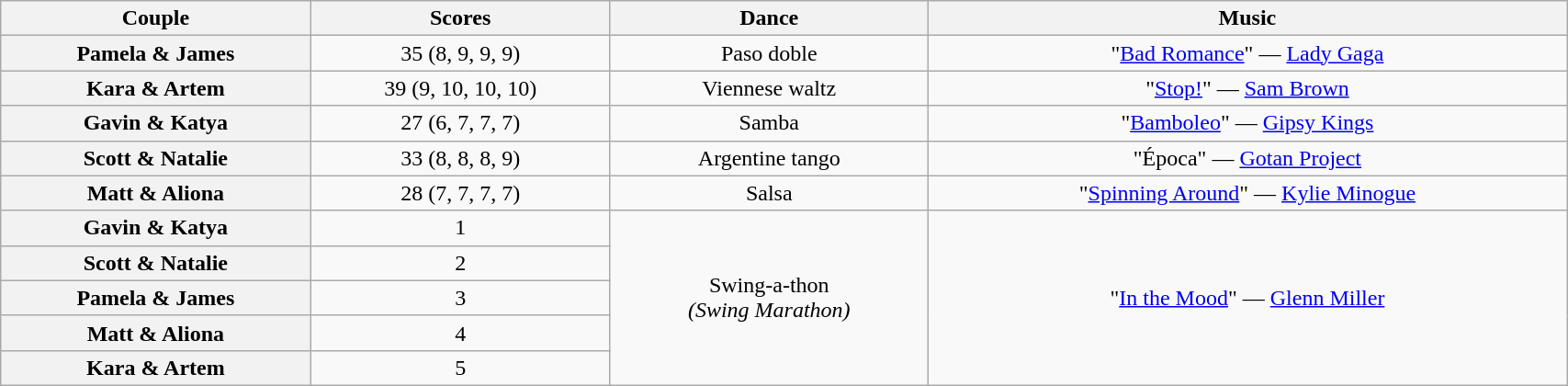<table class="wikitable sortable" style="text-align:center; width:90%">
<tr>
<th scope="col">Couple</th>
<th scope="col">Scores</th>
<th scope="col" class="unsortable">Dance</th>
<th scope="col" class="unsortable">Music</th>
</tr>
<tr>
<th scope="row">Pamela & James</th>
<td>35 (8, 9, 9, 9)</td>
<td>Paso doble</td>
<td>"<a href='#'>Bad Romance</a>" — <a href='#'>Lady Gaga</a></td>
</tr>
<tr>
<th scope="row">Kara & Artem</th>
<td>39 (9, 10, 10, 10)</td>
<td>Viennese waltz</td>
<td>"<a href='#'>Stop!</a>" — <a href='#'>Sam Brown</a></td>
</tr>
<tr>
<th scope="row">Gavin & Katya</th>
<td>27 (6, 7, 7, 7)</td>
<td>Samba</td>
<td>"<a href='#'>Bamboleo</a>" — <a href='#'>Gipsy Kings</a></td>
</tr>
<tr>
<th scope="row">Scott & Natalie</th>
<td>33 (8, 8, 8, 9)</td>
<td>Argentine tango</td>
<td>"Época" — <a href='#'>Gotan Project</a></td>
</tr>
<tr>
<th scope="row">Matt & Aliona</th>
<td>28 (7, 7, 7, 7)</td>
<td>Salsa</td>
<td>"<a href='#'>Spinning Around</a>" — <a href='#'>Kylie Minogue</a></td>
</tr>
<tr>
<th scope="row">Gavin & Katya</th>
<td>1</td>
<td rowspan="5">Swing-a-thon<br><em>(Swing Marathon)</em></td>
<td rowspan="5">"<a href='#'>In the Mood</a>" — <a href='#'>Glenn Miller</a></td>
</tr>
<tr>
<th scope="row">Scott & Natalie</th>
<td>2</td>
</tr>
<tr>
<th scope="row">Pamela & James</th>
<td>3</td>
</tr>
<tr>
<th scope="row">Matt & Aliona</th>
<td>4</td>
</tr>
<tr>
<th scope="row">Kara & Artem</th>
<td>5</td>
</tr>
</table>
